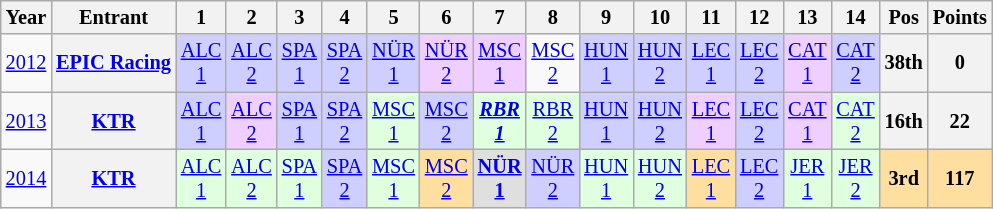<table class="wikitable" style="text-align:center; font-size:85%">
<tr>
<th>Year</th>
<th>Entrant</th>
<th>1</th>
<th>2</th>
<th>3</th>
<th>4</th>
<th>5</th>
<th>6</th>
<th>7</th>
<th>8</th>
<th>9</th>
<th>10</th>
<th>11</th>
<th>12</th>
<th>13</th>
<th>14</th>
<th>Pos</th>
<th>Points</th>
</tr>
<tr>
<td><a href='#'>2012</a></td>
<th nowrap><a href='#'>EPIC Racing</a></th>
<td style="background:#CFCFFF;"><a href='#'>ALC<br>1</a><br></td>
<td style="background:#CFCFFF;"><a href='#'>ALC<br>2</a><br></td>
<td style="background:#CFCFFF;"><a href='#'>SPA<br>1</a><br></td>
<td style="background:#CFCFFF;"><a href='#'>SPA<br>2</a><br></td>
<td style="background:#CFCFFF;"><a href='#'>NÜR<br>1</a><br></td>
<td style="background:#EFCFFF;"><a href='#'>NÜR<br>2</a><br></td>
<td style="background:#EFCFFF;"><a href='#'>MSC<br>1</a><br></td>
<td><a href='#'>MSC<br>2</a><br></td>
<td style="background:#CFCFFF;"><a href='#'>HUN<br>1</a><br></td>
<td style="background:#CFCFFF;"><a href='#'>HUN<br>2</a><br></td>
<td style="background:#CFCFFF;"><a href='#'>LEC<br>1</a><br></td>
<td style="background:#CFCFFF;"><a href='#'>LEC<br>2</a><br></td>
<td style="background:#EFCFFF;"><a href='#'>CAT<br>1</a><br></td>
<td style="background:#CFCFFF;"><a href='#'>CAT<br>2</a><br></td>
<th>38th</th>
<th>0</th>
</tr>
<tr>
<td><a href='#'>2013</a></td>
<th nowrap><a href='#'>KTR</a></th>
<td style="background:#CFCFFF;"><a href='#'>ALC<br>1</a><br></td>
<td style="background:#EFCFFF;"><a href='#'>ALC<br>2</a><br></td>
<td style="background:#CFCFFF;"><a href='#'>SPA<br>1</a><br></td>
<td style="background:#CFCFFF;"><a href='#'>SPA<br>2</a><br></td>
<td style="background:#DFFFDF;"><a href='#'>MSC<br>1</a><br></td>
<td style="background:#CFCFFF;"><a href='#'>MSC<br>2</a><br></td>
<td style="background:#DFFFDF;"><strong><em><a href='#'>RBR<br>1</a></em></strong><br></td>
<td style="background:#DFFFDF;"><a href='#'>RBR<br>2</a><br></td>
<td style="background:#CFCFFF;"><a href='#'>HUN<br>1</a><br></td>
<td style="background:#CFCFFF;"><a href='#'>HUN<br>2</a><br></td>
<td style="background:#EFCFFF;"><a href='#'>LEC<br>1</a><br></td>
<td style="background:#CFCFFF;"><a href='#'>LEC<br>2</a><br></td>
<td style="background:#EFCFFF;"><a href='#'>CAT<br>1</a><br></td>
<td style="background:#DFFFDF;"><a href='#'>CAT<br>2</a><br></td>
<th>16th</th>
<th>22</th>
</tr>
<tr>
<td><a href='#'>2014</a></td>
<th nowrap><a href='#'>KTR</a></th>
<td style="background:#DFFFDF;"><a href='#'>ALC<br>1</a><br></td>
<td style="background:#DFFFDF;"><a href='#'>ALC<br>2</a><br></td>
<td style="background:#DFFFDF;"><a href='#'>SPA<br>1</a><br></td>
<td style="background:#CFCFFF;"><a href='#'>SPA<br>2</a><br></td>
<td style="background:#DFFFDF;"><a href='#'>MSC<br>1</a><br></td>
<td style="background:#FFDF9F;"><a href='#'>MSC<br>2</a><br></td>
<td style="background:#DFDFDF;"><strong><a href='#'>NÜR<br>1</a></strong><br></td>
<td style="background:#CFCFFF;"><a href='#'>NÜR<br>2</a><br></td>
<td style="background:#DFFFDF;"><a href='#'>HUN<br>1</a><br></td>
<td style="background:#DFFFDF;"><a href='#'>HUN<br>2</a><br></td>
<td style="background:#FFDF9F;"><a href='#'>LEC<br>1</a><br></td>
<td style="background:#CFCFFF;"><a href='#'>LEC<br>2</a><br></td>
<td style="background:#DFFFDF;"><a href='#'>JER<br>1</a><br></td>
<td style="background:#DFFFDF;"><a href='#'>JER<br>2</a><br></td>
<th style="background:#FFDF9F;">3rd</th>
<th style="background:#FFDF9F;">117</th>
</tr>
</table>
